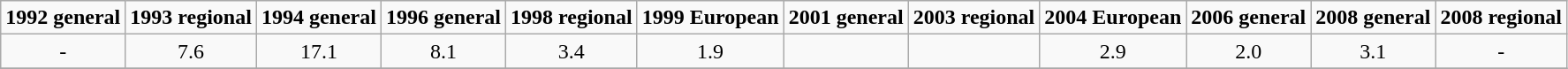<table class="wikitable" style="text-align:center">
<tr>
<td><strong>1992 general</strong></td>
<td><strong>1993 regional</strong></td>
<td><strong>1994 general</strong></td>
<td><strong>1996 general</strong></td>
<td><strong>1998 regional</strong></td>
<td><strong>1999 European</strong></td>
<td><strong>2001 general</strong></td>
<td><strong>2003 regional</strong></td>
<td><strong>2004 European</strong></td>
<td><strong>2006 general</strong></td>
<td><strong>2008 general</strong></td>
<td><strong>2008 regional</strong></td>
</tr>
<tr>
<td>-</td>
<td>7.6</td>
<td>17.1</td>
<td>8.1</td>
<td>3.4</td>
<td>1.9</td>
<td></td>
<td></td>
<td>2.9</td>
<td>2.0</td>
<td>3.1</td>
<td>-</td>
</tr>
<tr>
</tr>
</table>
